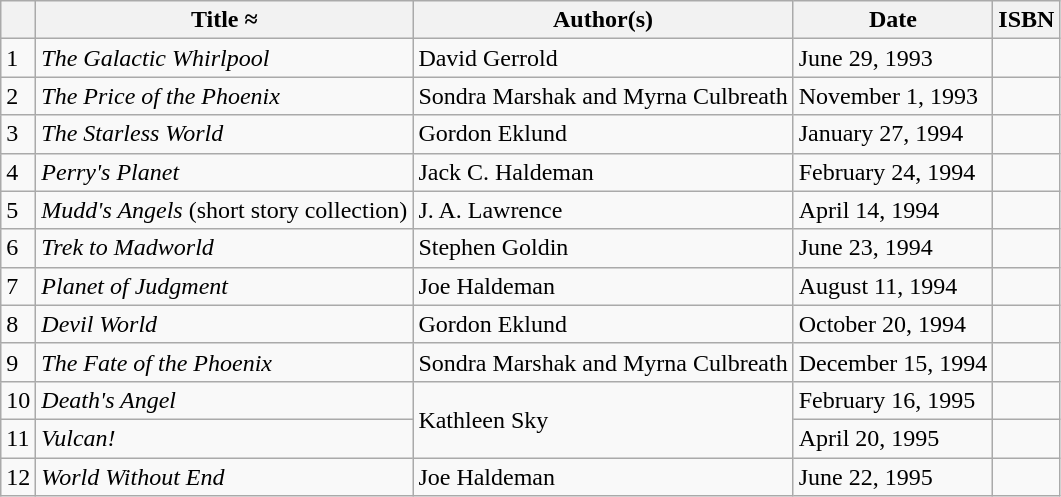<table class="wikitable">
<tr>
<th></th>
<th>Title ≈</th>
<th>Author(s)</th>
<th>Date</th>
<th>ISBN</th>
</tr>
<tr>
<td>1</td>
<td><em>The Galactic Whirlpool</em></td>
<td>David Gerrold</td>
<td>June 29, 1993</td>
<td></td>
</tr>
<tr>
<td>2</td>
<td><em>The Price of the Phoenix</em></td>
<td>Sondra Marshak and Myrna Culbreath</td>
<td>November 1, 1993</td>
<td></td>
</tr>
<tr>
<td>3</td>
<td><em>The Starless World</em></td>
<td>Gordon Eklund</td>
<td>January 27, 1994</td>
<td></td>
</tr>
<tr>
<td>4</td>
<td><em>Perry's Planet</em></td>
<td>Jack C. Haldeman</td>
<td>February 24, 1994</td>
<td></td>
</tr>
<tr>
<td>5</td>
<td><em>Mudd's Angels</em> (short story collection)</td>
<td>J. A. Lawrence</td>
<td>April 14, 1994</td>
<td></td>
</tr>
<tr>
<td>6</td>
<td><em>Trek to Madworld</em></td>
<td>Stephen Goldin</td>
<td>June 23, 1994</td>
<td></td>
</tr>
<tr>
<td>7</td>
<td><em>Planet of Judgment</em></td>
<td>Joe Haldeman</td>
<td>August 11, 1994</td>
<td></td>
</tr>
<tr>
<td>8</td>
<td><em>Devil World</em></td>
<td>Gordon Eklund</td>
<td>October 20, 1994</td>
<td></td>
</tr>
<tr>
<td>9</td>
<td><em>The Fate of the Phoenix</em></td>
<td>Sondra Marshak and Myrna Culbreath</td>
<td>December 15, 1994</td>
<td></td>
</tr>
<tr>
<td>10</td>
<td><em>Death's Angel</em></td>
<td rowspan="2">Kathleen Sky</td>
<td>February 16, 1995</td>
<td></td>
</tr>
<tr>
<td>11</td>
<td><em>Vulcan!</em></td>
<td>April 20, 1995</td>
<td></td>
</tr>
<tr>
<td>12</td>
<td><em>World Without End</em></td>
<td>Joe Haldeman</td>
<td>June 22, 1995</td>
<td></td>
</tr>
</table>
